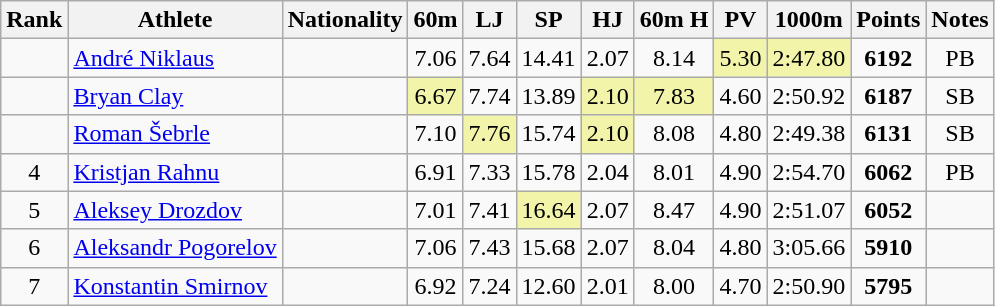<table class="wikitable sortable" style=" text-align:center; width="75%">
<tr>
<th>Rank</th>
<th>Athlete</th>
<th>Nationality</th>
<th>60m</th>
<th>LJ</th>
<th>SP</th>
<th>HJ</th>
<th>60m H</th>
<th>PV</th>
<th>1000m</th>
<th>Points</th>
<th>Notes</th>
</tr>
<tr>
<td></td>
<td align=left><a href='#'>André Niklaus</a></td>
<td align=left></td>
<td>7.06</td>
<td>7.64</td>
<td>14.41</td>
<td>2.07</td>
<td>8.14</td>
<td bgcolor=#F2F5A9>5.30</td>
<td bgcolor=#F2F5A9>2:47.80</td>
<td><strong>6192</strong></td>
<td>PB</td>
</tr>
<tr>
<td></td>
<td align=left><a href='#'>Bryan Clay</a></td>
<td align=left></td>
<td bgcolor=#F2F5A9>6.67</td>
<td>7.74</td>
<td>13.89</td>
<td bgcolor=#F2F5A9>2.10</td>
<td bgcolor=#F2F5A9>7.83</td>
<td>4.60</td>
<td>2:50.92</td>
<td><strong>6187</strong></td>
<td>SB</td>
</tr>
<tr>
<td></td>
<td align=left><a href='#'>Roman Šebrle</a></td>
<td align=left></td>
<td>7.10</td>
<td bgcolor=#F2F5A9>7.76</td>
<td>15.74</td>
<td bgcolor=#F2F5A9>2.10</td>
<td>8.08</td>
<td>4.80</td>
<td>2:49.38</td>
<td><strong>6131</strong></td>
<td>SB</td>
</tr>
<tr>
<td>4</td>
<td align=left><a href='#'>Kristjan Rahnu</a></td>
<td align=left></td>
<td>6.91</td>
<td>7.33</td>
<td>15.78</td>
<td>2.04</td>
<td>8.01</td>
<td>4.90</td>
<td>2:54.70</td>
<td><strong>6062</strong></td>
<td>PB</td>
</tr>
<tr>
<td>5</td>
<td align=left><a href='#'>Aleksey Drozdov</a></td>
<td align=left></td>
<td>7.01</td>
<td>7.41</td>
<td bgcolor=#F2F5A9>16.64</td>
<td>2.07</td>
<td>8.47</td>
<td>4.90</td>
<td>2:51.07</td>
<td><strong>6052</strong></td>
<td></td>
</tr>
<tr>
<td>6</td>
<td align=left><a href='#'>Aleksandr Pogorelov</a></td>
<td align=left></td>
<td>7.06</td>
<td>7.43</td>
<td>15.68</td>
<td>2.07</td>
<td>8.04</td>
<td>4.80</td>
<td>3:05.66</td>
<td><strong>5910</strong></td>
<td></td>
</tr>
<tr>
<td>7</td>
<td align=left><a href='#'>Konstantin Smirnov</a></td>
<td align=left></td>
<td>6.92</td>
<td>7.24</td>
<td>12.60</td>
<td>2.01</td>
<td>8.00</td>
<td>4.70</td>
<td>2:50.90</td>
<td><strong>5795</strong></td>
<td></td>
</tr>
</table>
